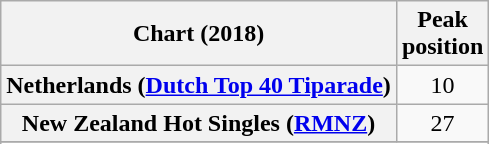<table class="wikitable sortable plainrowheaders" style="text-align:center">
<tr>
<th scope="col">Chart (2018)</th>
<th scope="col">Peak<br>position</th>
</tr>
<tr>
<th scope="row">Netherlands (<a href='#'>Dutch Top 40 Tiparade</a>)</th>
<td>10</td>
</tr>
<tr>
<th scope="row">New Zealand Hot Singles (<a href='#'>RMNZ</a>)</th>
<td>27</td>
</tr>
<tr>
</tr>
<tr>
</tr>
</table>
